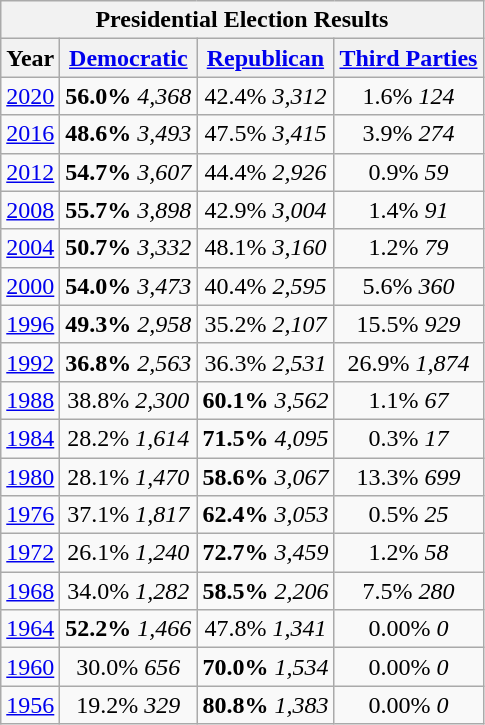<table class="wikitable">
<tr>
<th colspan="4">Presidential Election Results</th>
</tr>
<tr>
<th>Year</th>
<th><a href='#'>Democratic</a></th>
<th><a href='#'>Republican</a></th>
<th><a href='#'>Third Parties</a></th>
</tr>
<tr>
<td align="center" ><a href='#'>2020</a></td>
<td align="center" ><strong>56.0%</strong> <em>4,368</em></td>
<td align="center" >42.4% <em>3,312</em></td>
<td align="center" >1.6% <em>124</em></td>
</tr>
<tr>
<td align="center" ><a href='#'>2016</a></td>
<td align="center" ><strong>48.6%</strong> <em>3,493</em></td>
<td align="center" >47.5% <em>3,415</em></td>
<td align="center" >3.9% <em>274</em></td>
</tr>
<tr>
<td align="center" ><a href='#'>2012</a></td>
<td align="center" ><strong>54.7%</strong> <em>3,607</em></td>
<td align="center" >44.4% <em>2,926</em></td>
<td align="center" >0.9% <em>59</em></td>
</tr>
<tr>
<td align="center" ><a href='#'>2008</a></td>
<td align="center" ><strong>55.7%</strong> <em>3,898</em></td>
<td align="center" >42.9% <em>3,004</em></td>
<td align="center" >1.4% <em>91</em></td>
</tr>
<tr>
<td align="center" ><a href='#'>2004</a></td>
<td align="center" ><strong>50.7%</strong> <em>3,332</em></td>
<td align="center" >48.1% <em>3,160</em></td>
<td align="center" >1.2% <em>79</em></td>
</tr>
<tr>
<td align="center" ><a href='#'>2000</a></td>
<td align="center" ><strong>54.0%</strong> <em>3,473</em></td>
<td align="center" >40.4% <em>2,595</em></td>
<td align="center" >5.6% <em>360</em></td>
</tr>
<tr>
<td align="center" ><a href='#'>1996</a></td>
<td align="center" ><strong>49.3%</strong> <em>2,958</em></td>
<td align="center" >35.2% <em>2,107</em></td>
<td align="center" >15.5% <em>929</em></td>
</tr>
<tr>
<td align="center" ><a href='#'>1992</a></td>
<td align="center" ><strong>36.8%</strong> <em>2,563</em></td>
<td align="center" >36.3% <em>2,531</em></td>
<td align="center" >26.9% <em>1,874</em></td>
</tr>
<tr>
<td align="center" ><a href='#'>1988</a></td>
<td align="center" >38.8% <em>2,300</em></td>
<td align="center" ><strong>60.1%</strong> <em>3,562</em></td>
<td align="center" >1.1% <em>67</em></td>
</tr>
<tr>
<td align="center" ><a href='#'>1984</a></td>
<td align="center" >28.2% <em>1,614</em></td>
<td align="center" ><strong>71.5%</strong> <em>4,095</em></td>
<td align="center" >0.3% <em>17</em></td>
</tr>
<tr>
<td align="center" ><a href='#'>1980</a></td>
<td align="center" >28.1% <em>1,470</em></td>
<td align="center" ><strong>58.6%</strong> <em>3,067</em></td>
<td align="center" >13.3% <em>699</em></td>
</tr>
<tr>
<td align="center" ><a href='#'>1976</a></td>
<td align="center" >37.1% <em>1,817</em></td>
<td align="center" ><strong>62.4%</strong> <em>3,053</em></td>
<td align="center" >0.5% <em>25</em></td>
</tr>
<tr>
<td align="center" ><a href='#'>1972</a></td>
<td align="center" >26.1% <em>1,240</em></td>
<td align="center" ><strong>72.7%</strong> <em>3,459</em></td>
<td align="center" >1.2% <em>58</em></td>
</tr>
<tr>
<td align="center" ><a href='#'>1968</a></td>
<td align="center" >34.0% <em>1,282</em></td>
<td align="center" ><strong>58.5%</strong> <em>2,206</em></td>
<td align="center" >7.5% <em>280</em></td>
</tr>
<tr>
<td align="center" ><a href='#'>1964</a></td>
<td align="center" ><strong>52.2%</strong> <em>1,466</em></td>
<td align="center" >47.8% <em>1,341</em></td>
<td align="center" >0.00% <em>0</em></td>
</tr>
<tr>
<td align="center" ><a href='#'>1960</a></td>
<td align="center" >30.0% <em>656</em></td>
<td align="center" ><strong>70.0%</strong> <em>1,534</em></td>
<td align="center" >0.00% <em>0</em></td>
</tr>
<tr>
<td align="center" ><a href='#'>1956</a></td>
<td align="center" >19.2% <em>329</em></td>
<td align="center" ><strong>80.8%</strong> <em>1,383</em></td>
<td align="center" >0.00% <em>0</em></td>
</tr>
</table>
